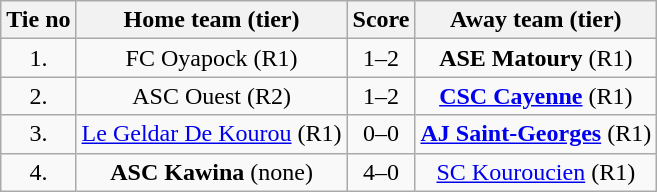<table class="wikitable" style="text-align: center">
<tr>
<th>Tie no</th>
<th>Home team (tier)</th>
<th>Score</th>
<th>Away team (tier)</th>
</tr>
<tr>
<td>1.</td>
<td> FC Oyapock (R1)</td>
<td>1–2</td>
<td><strong>ASE Matoury</strong> (R1) </td>
</tr>
<tr>
<td>2.</td>
<td> ASC Ouest (R2)</td>
<td>1–2</td>
<td><strong><a href='#'>CSC Cayenne</a></strong> (R1) </td>
</tr>
<tr>
<td>3.</td>
<td> <a href='#'>Le Geldar De Kourou</a> (R1)</td>
<td>0–0 </td>
<td><strong><a href='#'>AJ Saint-Georges</a></strong> (R1) </td>
</tr>
<tr>
<td>4.</td>
<td> <strong>ASC Kawina</strong> (none)</td>
<td>4–0</td>
<td><a href='#'>SC Kouroucien</a> (R1) </td>
</tr>
</table>
